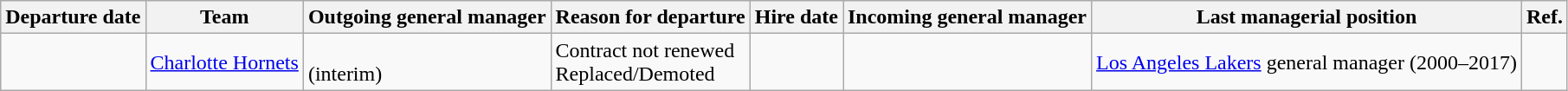<table class="wikitable sortable">
<tr>
<th>Departure date</th>
<th>Team</th>
<th>Outgoing general manager</th>
<th>Reason for departure</th>
<th>Hire date</th>
<th>Incoming general manager</th>
<th class="unsortable">Last managerial position</th>
<th class="unsortable">Ref.</th>
</tr>
<tr>
<td align=center><br></td>
<td><a href='#'>Charlotte Hornets</a></td>
<td><br> (interim)</td>
<td>Contract not renewed<br>Replaced/Demoted</td>
<td></td>
<td></td>
<td><a href='#'>Los Angeles Lakers</a> general manager (2000–2017)</td>
<td></td>
</tr>
</table>
